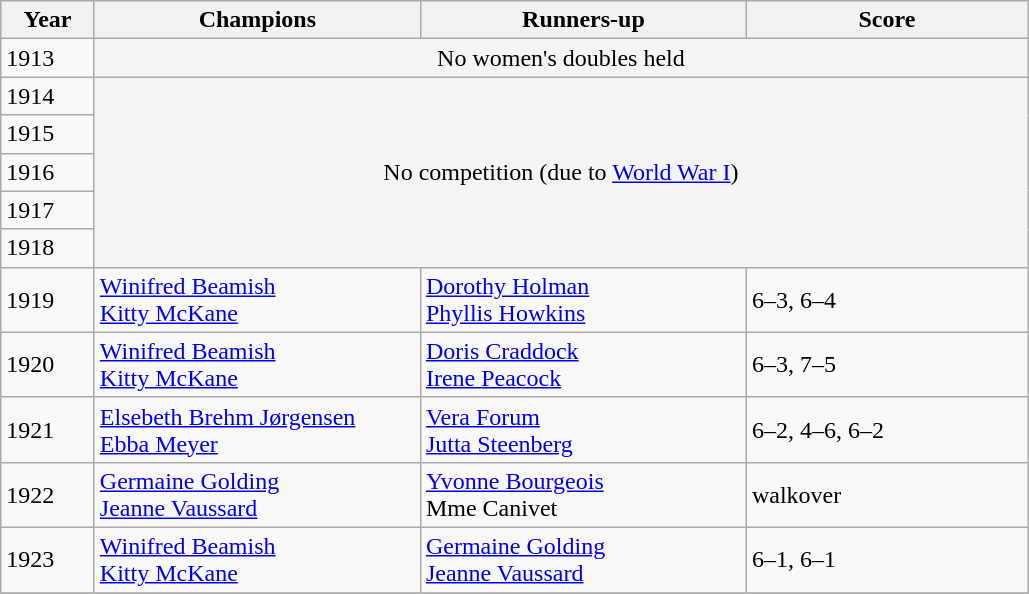<table class="wikitable">
<tr>
<th style="width:55px">Year</th>
<th style="width:210px">Champions</th>
<th style="width:210px">Runners-up</th>
<th style="width:180px" class="unsortable">Score</th>
</tr>
<tr>
<td>1913</td>
<td colspan=3 align="center" bgcolor="#F5F5F5">No women's doubles held</td>
</tr>
<tr>
<td>1914</td>
<td rowspan=5 colspan=3 align="center" bgcolor="#F5F5F5">No competition (due to <a href='#'>World War I</a>)</td>
</tr>
<tr>
<td>1915</td>
</tr>
<tr>
<td>1916</td>
</tr>
<tr>
<td>1917</td>
</tr>
<tr>
<td>1918</td>
</tr>
<tr>
<td>1919</td>
<td> <a href='#'>Winifred Beamish</a> <br>  <a href='#'>Kitty McKane</a></td>
<td> <a href='#'>Dorothy Holman</a> <br>  <a href='#'>Phyllis Howkins</a></td>
<td>6–3, 6–4</td>
</tr>
<tr>
<td>1920</td>
<td> <a href='#'>Winifred Beamish</a> <br>  <a href='#'>Kitty McKane</a></td>
<td> <a href='#'>Doris Craddock</a> <br>  <a href='#'>Irene Peacock</a></td>
<td>6–3, 7–5</td>
</tr>
<tr>
<td>1921</td>
<td> <a href='#'>Elsebeth Brehm Jørgensen</a> <br>  <a href='#'>Ebba Meyer</a></td>
<td> <a href='#'>Vera Forum</a> <br>  <a href='#'>Jutta Steenberg</a></td>
<td>6–2, 4–6, 6–2</td>
</tr>
<tr>
<td>1922</td>
<td> <a href='#'>Germaine Golding</a> <br>  <a href='#'>Jeanne Vaussard</a></td>
<td> <a href='#'>Yvonne Bourgeois</a> <br>  Mme Canivet</td>
<td>walkover</td>
</tr>
<tr>
<td>1923</td>
<td> <a href='#'>Winifred Beamish</a> <br>  <a href='#'>Kitty McKane</a></td>
<td> <a href='#'>Germaine Golding</a> <br>  <a href='#'>Jeanne Vaussard</a></td>
<td>6–1, 6–1</td>
</tr>
<tr>
</tr>
</table>
